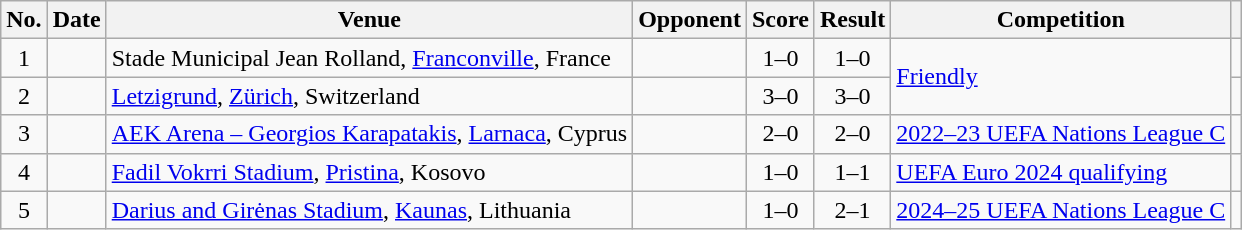<table class="wikitable sortable">
<tr>
<th scope="col">No.</th>
<th scope="col">Date</th>
<th scope="col">Venue</th>
<th scope="col">Opponent</th>
<th scope="col">Score</th>
<th scope="col">Result</th>
<th scope="col">Competition</th>
<th scope="col" class="unsortable"></th>
</tr>
<tr>
<td align="center">1</td>
<td></td>
<td>Stade Municipal Jean Rolland, <a href='#'>Franconville</a>, France</td>
<td></td>
<td align="center">1–0</td>
<td align="center">1–0</td>
<td rowspan="2"><a href='#'>Friendly</a></td>
<td align="center"></td>
</tr>
<tr>
<td align="center">2</td>
<td></td>
<td><a href='#'>Letzigrund</a>, <a href='#'>Zürich</a>, Switzerland</td>
<td></td>
<td align="center">3–0</td>
<td align="center">3–0</td>
<td align="center"></td>
</tr>
<tr>
<td align="center">3</td>
<td></td>
<td><a href='#'>AEK Arena – Georgios Karapatakis</a>, <a href='#'>Larnaca</a>, Cyprus</td>
<td></td>
<td align="center">2–0</td>
<td align="center">2–0</td>
<td><a href='#'>2022–23 UEFA Nations League C</a></td>
<td align="center"></td>
</tr>
<tr>
<td align="center">4</td>
<td></td>
<td><a href='#'>Fadil Vokrri Stadium</a>, <a href='#'>Pristina</a>, Kosovo</td>
<td></td>
<td align="center">1–0</td>
<td align="center">1–1</td>
<td><a href='#'>UEFA Euro 2024 qualifying</a></td>
<td align="center"></td>
</tr>
<tr>
<td align="center">5</td>
<td></td>
<td><a href='#'>Darius and Girėnas Stadium</a>, <a href='#'>Kaunas</a>, Lithuania</td>
<td></td>
<td align="center">1–0</td>
<td align="center">2–1</td>
<td><a href='#'>2024–25 UEFA Nations League C</a></td>
<td align="center"></td>
</tr>
</table>
